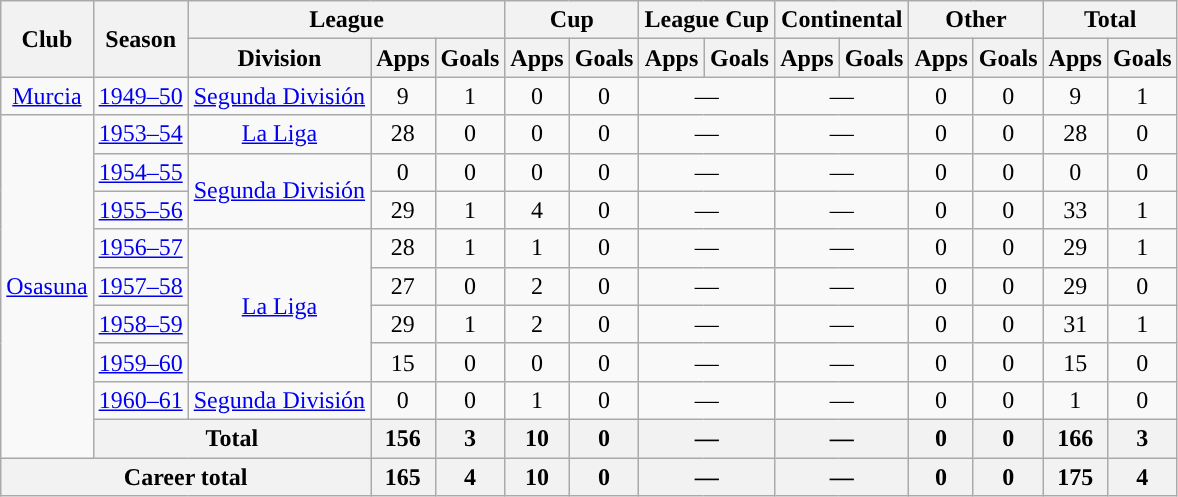<table class="wikitable" style="text-align:center">
<tr>
<th rowspan="2">Club</th>
<th rowspan="2">Season</th>
<th colspan="3">League</th>
<th colspan="2">Cup</th>
<th colspan="2">League Cup</th>
<th colspan="2">Continental</th>
<th colspan="2">Other</th>
<th colspan="2">Total</th>
</tr>
<tr>
<th>Division</th>
<th>Apps</th>
<th>Goals</th>
<th>Apps</th>
<th>Goals</th>
<th>Apps</th>
<th>Goals</th>
<th>Apps</th>
<th>Goals</th>
<th>Apps</th>
<th>Goals</th>
<th>Apps</th>
<th>Goals</th>
</tr>
<tr>
<td rowspan="1"><a href='#'>Murcia</a></td>
<td><a href='#'>1949–50</a></td>
<td rowspan="1"><a href='#'>Segunda División</a></td>
<td>9</td>
<td>1</td>
<td>0</td>
<td>0</td>
<td colspan="2">—</td>
<td colspan="2">—</td>
<td>0</td>
<td>0</td>
<td>9</td>
<td>1</td>
</tr>
<tr>
<td rowspan="9"><a href='#'>Osasuna</a></td>
<td><a href='#'>1953–54</a></td>
<td rowspan="1"><a href='#'>La Liga</a></td>
<td>28</td>
<td>0</td>
<td>0</td>
<td>0</td>
<td colspan="2">—</td>
<td colspan="2">—</td>
<td>0</td>
<td>0</td>
<td>28</td>
<td>0</td>
</tr>
<tr>
<td><a href='#'>1954–55</a></td>
<td rowspan="2"><a href='#'>Segunda División</a></td>
<td>0</td>
<td>0</td>
<td>0</td>
<td>0</td>
<td colspan="2">—</td>
<td colspan="2">—</td>
<td>0</td>
<td>0</td>
<td>0</td>
<td>0</td>
</tr>
<tr>
<td><a href='#'>1955–56</a></td>
<td>29</td>
<td>1</td>
<td>4</td>
<td>0</td>
<td colspan="2">—</td>
<td colspan="2">—</td>
<td>0</td>
<td>0</td>
<td>33</td>
<td>1</td>
</tr>
<tr>
<td><a href='#'>1956–57</a></td>
<td rowspan="4"><a href='#'>La Liga</a></td>
<td>28</td>
<td>1</td>
<td>1</td>
<td>0</td>
<td colspan="2">—</td>
<td colspan="2">—</td>
<td>0</td>
<td>0</td>
<td>29</td>
<td>1</td>
</tr>
<tr>
<td><a href='#'>1957–58</a></td>
<td>27</td>
<td>0</td>
<td>2</td>
<td>0</td>
<td colspan="2">—</td>
<td colspan="2">—</td>
<td>0</td>
<td>0</td>
<td>29</td>
<td>0</td>
</tr>
<tr>
<td><a href='#'>1958–59</a></td>
<td>29</td>
<td>1</td>
<td>2</td>
<td>0</td>
<td colspan="2">—</td>
<td colspan="2">—</td>
<td>0</td>
<td>0</td>
<td>31</td>
<td>1</td>
</tr>
<tr>
<td><a href='#'>1959–60</a></td>
<td>15</td>
<td>0</td>
<td>0</td>
<td>0</td>
<td colspan="2">—</td>
<td colspan="2">—</td>
<td>0</td>
<td>0</td>
<td>15</td>
<td>0</td>
</tr>
<tr>
<td><a href='#'>1960–61</a></td>
<td rowspan="1"><a href='#'>Segunda División</a></td>
<td>0</td>
<td>0</td>
<td>1</td>
<td>0</td>
<td colspan="2">—</td>
<td colspan="2">—</td>
<td>0</td>
<td>0</td>
<td>1</td>
<td>0</td>
</tr>
<tr>
<th colspan="2">Total</th>
<th>156</th>
<th>3</th>
<th>10</th>
<th>0</th>
<th colspan="2">—</th>
<th colspan="2">—</th>
<th>0</th>
<th>0</th>
<th>166</th>
<th>3</th>
</tr>
<tr>
<th colspan="3">Career total</th>
<th>165</th>
<th>4</th>
<th>10</th>
<th>0</th>
<th colspan="2">—</th>
<th colspan="2">—</th>
<th>0</th>
<th>0</th>
<th>175</th>
<th>4</th>
</tr>
</table>
